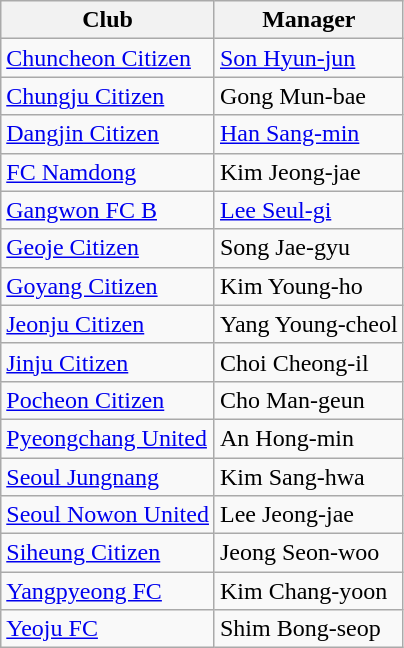<table class="wikitable sortable" style="text-align: left;">
<tr>
<th>Club</th>
<th>Manager</th>
</tr>
<tr>
<td><a href='#'>Chuncheon Citizen</a></td>
<td> <a href='#'>Son Hyun-jun</a></td>
</tr>
<tr>
<td><a href='#'>Chungju Citizen</a></td>
<td> Gong Mun-bae</td>
</tr>
<tr>
<td><a href='#'>Dangjin Citizen</a></td>
<td> <a href='#'>Han Sang-min</a></td>
</tr>
<tr>
<td><a href='#'>FC Namdong</a></td>
<td> Kim Jeong-jae</td>
</tr>
<tr>
<td><a href='#'>Gangwon FC B</a></td>
<td> <a href='#'>Lee Seul-gi</a></td>
</tr>
<tr>
<td><a href='#'>Geoje Citizen</a></td>
<td> Song Jae-gyu</td>
</tr>
<tr>
<td><a href='#'>Goyang Citizen</a></td>
<td> Kim Young-ho</td>
</tr>
<tr>
<td><a href='#'>Jeonju Citizen</a></td>
<td> Yang Young-cheol</td>
</tr>
<tr>
<td><a href='#'>Jinju Citizen</a></td>
<td> Choi Cheong-il</td>
</tr>
<tr>
<td><a href='#'>Pocheon Citizen</a></td>
<td> Cho Man-geun</td>
</tr>
<tr>
<td><a href='#'>Pyeongchang United</a></td>
<td> An Hong-min</td>
</tr>
<tr>
<td><a href='#'>Seoul Jungnang</a></td>
<td> Kim Sang-hwa</td>
</tr>
<tr>
<td><a href='#'>Seoul Nowon United</a></td>
<td> Lee Jeong-jae</td>
</tr>
<tr>
<td><a href='#'>Siheung Citizen</a></td>
<td> Jeong Seon-woo</td>
</tr>
<tr>
<td><a href='#'>Yangpyeong FC</a></td>
<td> Kim Chang-yoon</td>
</tr>
<tr>
<td><a href='#'>Yeoju FC</a></td>
<td> Shim Bong-seop</td>
</tr>
</table>
